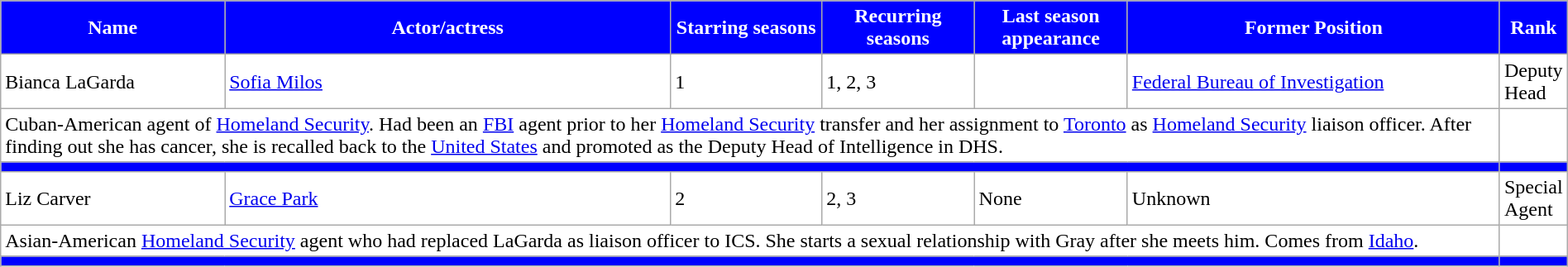<table class="wikitable" style="width:100%; margin-right:auto; background: #FFFFFF;">
<tr style="color:white">
<th style="background-color:blue; width:15%">Name</th>
<th style="background-color:blue; width:30%">Actor/actress</th>
<th style="background-color:blue; width:10%">Starring seasons</th>
<th style="background-color:blue; width:10%">Recurring seasons</th>
<th style="background-color:blue; width:10%">Last season appearance</th>
<th style="background-color:blue; width:25%">Former Position</th>
<th style="background-color:blue; width:15%">Rank</th>
</tr>
<tr>
<td>Bianca LaGarda</td>
<td><a href='#'>Sofia Milos</a></td>
<td>1</td>
<td>1, 2, 3</td>
<td></td>
<td><a href='#'>Federal Bureau of Investigation</a></td>
<td>Deputy Head</td>
</tr>
<tr>
<td colspan="6">Cuban-American agent of <a href='#'>Homeland Security</a>. Had been an <a href='#'>FBI</a> agent prior to her <a href='#'>Homeland Security</a> transfer and her assignment to <a href='#'>Toronto</a> as <a href='#'>Homeland Security</a> liaison officer. After finding out she has cancer, she is recalled back to the <a href='#'>United States</a> and promoted as the Deputy Head of Intelligence in DHS.</td>
</tr>
<tr>
<td colspan="6" bgcolor="blue"></td>
<td colspan="6" bgcolor="blue"></td>
</tr>
<tr>
<td>Liz Carver</td>
<td><a href='#'>Grace Park</a></td>
<td>2</td>
<td>2, 3</td>
<td>None</td>
<td>Unknown</td>
<td>Special Agent</td>
</tr>
<tr>
<td colspan="6">Asian-American <a href='#'>Homeland Security</a> agent who had replaced LaGarda as liaison officer to ICS. She starts a sexual relationship with Gray after she meets him.  Comes from <a href='#'>Idaho</a>.</td>
</tr>
<tr>
<td colspan="6" bgcolor="blue"></td>
<td colspan="6" bgcolor="blue"></td>
</tr>
</table>
